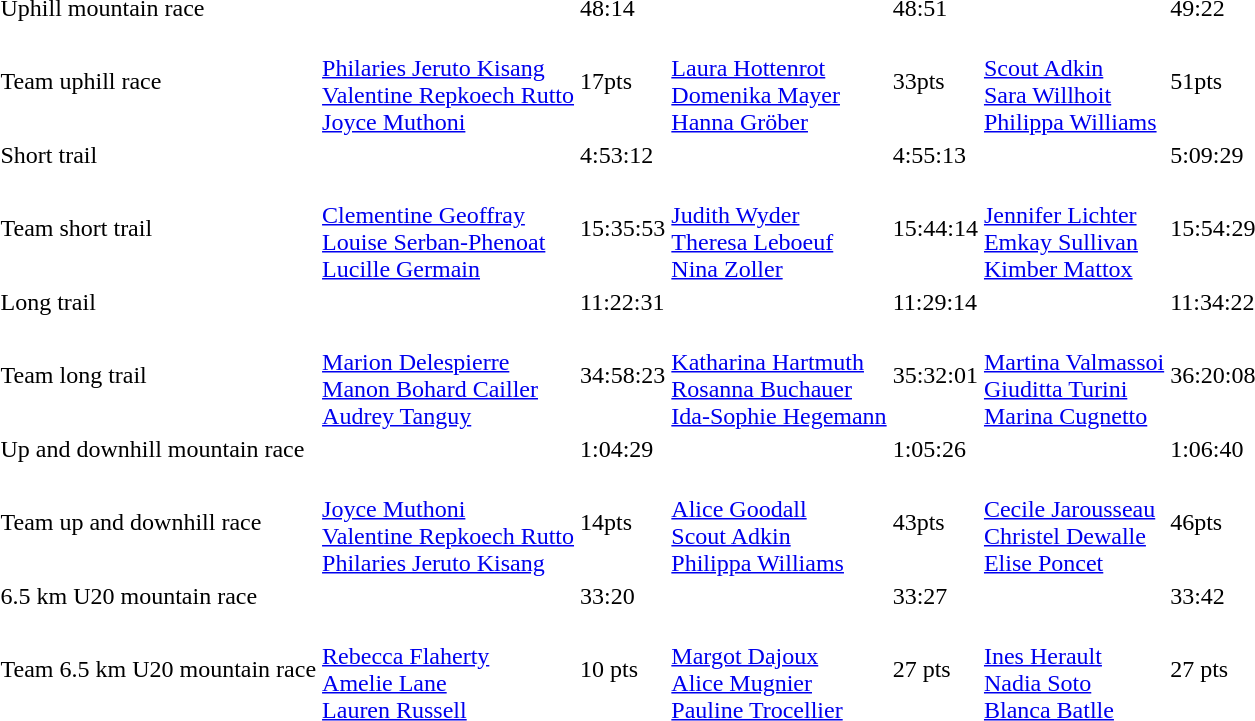<table>
<tr>
<td>Uphill mountain race</td>
<td></td>
<td>48:14</td>
<td></td>
<td>48:51</td>
<td></td>
<td>49:22</td>
</tr>
<tr>
<td>Team uphill race</td>
<td><br><a href='#'>Philaries Jeruto Kisang</a><br><a href='#'>Valentine Repkoech Rutto</a><br><a href='#'>Joyce Muthoni</a></td>
<td>17pts</td>
<td><br><a href='#'>Laura Hottenrot</a><br><a href='#'>Domenika Mayer</a><br><a href='#'>Hanna Gröber</a></td>
<td>33pts</td>
<td><br><a href='#'>Scout Adkin</a><br><a href='#'>Sara Willhoit</a><br><a href='#'>Philippa Williams</a></td>
<td>51pts</td>
</tr>
<tr>
<td>Short trail</td>
<td></td>
<td>4:53:12</td>
<td></td>
<td>4:55:13</td>
<td></td>
<td>5:09:29</td>
</tr>
<tr>
<td>Team short trail</td>
<td><br><a href='#'>Clementine Geoffray</a><br><a href='#'>Louise Serban-Phenoat</a><br><a href='#'>Lucille Germain</a></td>
<td>15:35:53</td>
<td><br><a href='#'>Judith Wyder</a><br><a href='#'>Theresa Leboeuf</a><br><a href='#'>Nina Zoller</a></td>
<td>15:44:14</td>
<td><br><a href='#'>Jennifer Lichter</a><br><a href='#'>Emkay Sullivan</a><br><a href='#'>Kimber Mattox</a></td>
<td>15:54:29</td>
</tr>
<tr>
<td>Long trail</td>
<td></td>
<td>11:22:31</td>
<td></td>
<td>11:29:14</td>
<td></td>
<td>11:34:22</td>
</tr>
<tr>
<td>Team long trail</td>
<td><br><a href='#'>Marion Delespierre</a><br><a href='#'>Manon Bohard Cailler</a><br><a href='#'>Audrey Tanguy</a></td>
<td>34:58:23</td>
<td><br><a href='#'>Katharina Hartmuth</a><br><a href='#'>Rosanna Buchauer</a><br><a href='#'>Ida-Sophie Hegemann</a></td>
<td>35:32:01</td>
<td><br><a href='#'>Martina Valmassoi</a><br><a href='#'>Giuditta Turini</a><br><a href='#'>Marina Cugnetto</a></td>
<td>36:20:08</td>
</tr>
<tr>
<td>Up and downhill mountain race</td>
<td></td>
<td>1:04:29</td>
<td></td>
<td>1:05:26</td>
<td></td>
<td>1:06:40</td>
</tr>
<tr>
<td>Team up and downhill race</td>
<td><br><a href='#'>Joyce Muthoni</a><br><a href='#'>Valentine Repkoech Rutto</a><br><a href='#'>Philaries Jeruto Kisang</a></td>
<td>14pts</td>
<td><br><a href='#'>Alice Goodall</a><br><a href='#'>Scout Adkin</a><br><a href='#'>Philippa Williams</a></td>
<td>43pts</td>
<td><br><a href='#'>Cecile Jarousseau</a><br><a href='#'>Christel Dewalle</a><br><a href='#'>Elise Poncet</a></td>
<td>46pts</td>
</tr>
<tr>
<td>6.5 km U20 mountain race</td>
<td></td>
<td>33:20</td>
<td></td>
<td>33:27</td>
<td></td>
<td>33:42</td>
</tr>
<tr>
<td>Team 6.5 km U20 mountain race</td>
<td><br><a href='#'>Rebecca Flaherty</a><br><a href='#'>Amelie Lane</a><br><a href='#'>Lauren Russell</a></td>
<td>10 pts</td>
<td><br><a href='#'>Margot Dajoux</a><br><a href='#'>Alice Mugnier</a><br><a href='#'>Pauline Trocellier</a></td>
<td>27 pts</td>
<td><br><a href='#'>Ines Herault</a><br><a href='#'>Nadia Soto</a><br><a href='#'>Blanca Batlle</a></td>
<td>27 pts</td>
</tr>
</table>
